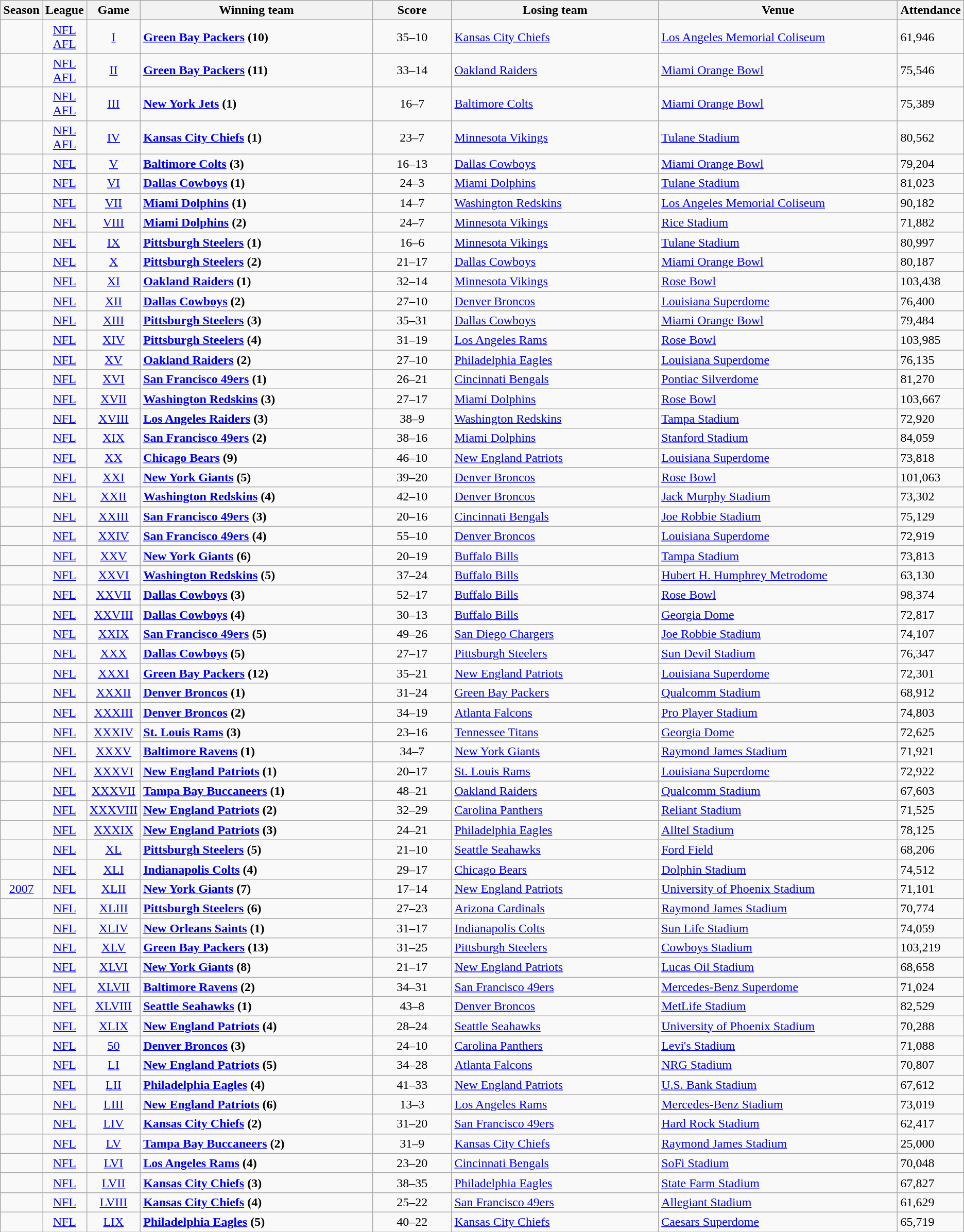<table class="wikitable sortable">
<tr>
<th width=4%>Season</th>
<th width=4%>League</th>
<th width=4%>Game</th>
<th width=27%>Winning team</th>
<th width=9%>Score</th>
<th width=24%>Losing team</th>
<th width=36%>Venue</th>
<th>Attendance</th>
</tr>
<tr>
<td style="text-align:center;"></td>
<td style="text-align:center;"><a href='#'>NFL</a><br><a href='#'>AFL</a></td>
<td style="text-align:center;"><a href='#'>I</a></td>
<td><strong><a href='#'>Green Bay Packers</a></strong>   <strong>(10)</strong></td>
<td style="text-align:center;">35–10</td>
<td><a href='#'>Kansas City Chiefs</a></td>
<td><a href='#'>Los Angeles Memorial Coliseum</a></td>
<td>61,946</td>
</tr>
<tr>
<td style="text-align:center;"></td>
<td style="text-align:center;"><a href='#'>NFL</a><br><a href='#'>AFL</a></td>
<td style="text-align:center;"><a href='#'>II</a></td>
<td><strong><a href='#'>Green Bay Packers</a></strong>   <strong>(11)</strong></td>
<td style="text-align:center;">33–14</td>
<td><a href='#'>Oakland Raiders</a></td>
<td><a href='#'>Miami Orange Bowl</a></td>
<td>75,546</td>
</tr>
<tr>
<td style="text-align:center;"></td>
<td style="text-align:center;"><a href='#'>NFL</a><br><a href='#'>AFL</a></td>
<td style="text-align:center;"><a href='#'>III</a></td>
<td><strong><a href='#'>New York Jets</a></strong>   <strong>(1)</strong></td>
<td style="text-align:center;">16–7</td>
<td><a href='#'>Baltimore Colts</a></td>
<td><a href='#'>Miami Orange Bowl</a></td>
<td>75,389</td>
</tr>
<tr>
<td style="text-align:center;"></td>
<td style="text-align:center;"><a href='#'>NFL</a><br><a href='#'>AFL</a></td>
<td style="text-align:center;"><a href='#'>IV</a></td>
<td><strong><a href='#'>Kansas City Chiefs</a></strong>  <strong>(1)</strong></td>
<td style="text-align:center;">23–7</td>
<td><a href='#'>Minnesota Vikings</a></td>
<td><a href='#'>Tulane Stadium</a></td>
<td>80,562</td>
</tr>
<tr>
<td style="text-align:center;"></td>
<td style="text-align:center;"><a href='#'>NFL</a></td>
<td style="text-align:center;"><a href='#'>V</a></td>
<td><strong><a href='#'>Baltimore Colts</a></strong>  <strong>(3)</strong></td>
<td style="text-align:center;">16–13</td>
<td><a href='#'>Dallas Cowboys</a></td>
<td><a href='#'>Miami Orange Bowl</a></td>
<td>79,204</td>
</tr>
<tr>
<td style="text-align:center;"></td>
<td style="text-align:center;"><a href='#'>NFL</a></td>
<td style="text-align:center;"><a href='#'>VI</a></td>
<td><strong><a href='#'>Dallas Cowboys</a></strong>  <strong>(1)</strong></td>
<td style="text-align:center;">24–3</td>
<td><a href='#'>Miami Dolphins</a></td>
<td><a href='#'>Tulane Stadium</a></td>
<td>81,023</td>
</tr>
<tr>
<td style="text-align:center;"></td>
<td style="text-align:center;"><a href='#'>NFL</a></td>
<td style="text-align:center;"><a href='#'>VII</a></td>
<td><strong><a href='#'>Miami Dolphins</a></strong>  <strong>(1)</strong></td>
<td style="text-align:center;">14–7</td>
<td><a href='#'>Washington Redskins</a></td>
<td><a href='#'>Los Angeles Memorial Coliseum</a></td>
<td>90,182</td>
</tr>
<tr>
<td style="text-align:center;"></td>
<td style="text-align:center;"><a href='#'>NFL</a></td>
<td style="text-align:center;"><a href='#'>VIII</a></td>
<td><strong><a href='#'>Miami Dolphins</a></strong>  <strong>(2)</strong></td>
<td style="text-align:center;">24–7</td>
<td><a href='#'>Minnesota Vikings</a></td>
<td><a href='#'>Rice Stadium</a></td>
<td>71,882</td>
</tr>
<tr>
<td style="text-align:center;"></td>
<td style="text-align:center;"><a href='#'>NFL</a></td>
<td style="text-align:center;"><a href='#'>IX</a></td>
<td><strong><a href='#'>Pittsburgh Steelers</a></strong>  <strong>(1)</strong></td>
<td style="text-align:center;">16–6</td>
<td><a href='#'>Minnesota Vikings</a></td>
<td><a href='#'>Tulane Stadium</a></td>
<td>80,997</td>
</tr>
<tr>
<td style="text-align:center;"></td>
<td style="text-align:center;"><a href='#'>NFL</a></td>
<td style="text-align:center;"><a href='#'>X</a></td>
<td><strong><a href='#'>Pittsburgh Steelers</a></strong>  <strong>(2)</strong></td>
<td style="text-align:center;">21–17</td>
<td><a href='#'>Dallas Cowboys</a></td>
<td><a href='#'>Miami Orange Bowl</a></td>
<td>80,187</td>
</tr>
<tr>
<td style="text-align:center;"></td>
<td style="text-align:center;"><a href='#'>NFL</a></td>
<td style="text-align:center;"><a href='#'>XI</a></td>
<td><strong><a href='#'>Oakland Raiders</a></strong>  <strong>(1)</strong></td>
<td style="text-align:center;">32–14</td>
<td><a href='#'>Minnesota Vikings</a></td>
<td><a href='#'>Rose Bowl</a></td>
<td>103,438</td>
</tr>
<tr>
<td style="text-align:center;"></td>
<td style="text-align:center;"><a href='#'>NFL</a></td>
<td style="text-align:center;"><a href='#'>XII</a></td>
<td><strong><a href='#'>Dallas Cowboys</a></strong>  <strong>(2)</strong></td>
<td style="text-align:center;">27–10</td>
<td><a href='#'>Denver Broncos</a></td>
<td><a href='#'>Louisiana Superdome</a></td>
<td>76,400</td>
</tr>
<tr>
<td style="text-align:center;"></td>
<td style="text-align:center;"><a href='#'>NFL</a></td>
<td style="text-align:center;"><a href='#'>XIII</a></td>
<td><strong><a href='#'>Pittsburgh Steelers</a></strong>  <strong>(3)</strong></td>
<td style="text-align:center;">35–31</td>
<td><a href='#'>Dallas Cowboys</a></td>
<td><a href='#'>Miami Orange Bowl</a></td>
<td>79,484</td>
</tr>
<tr>
<td style="text-align:center;"></td>
<td style="text-align:center;"><a href='#'>NFL</a></td>
<td style="text-align:center;"><a href='#'>XIV</a></td>
<td><strong><a href='#'>Pittsburgh Steelers</a></strong>  <strong>(4)</strong></td>
<td style="text-align:center;">31–19</td>
<td><a href='#'>Los Angeles Rams</a></td>
<td><a href='#'>Rose Bowl</a></td>
<td>103,985</td>
</tr>
<tr>
<td style="text-align:center;"></td>
<td style="text-align:center;"><a href='#'>NFL</a></td>
<td style="text-align:center;"><a href='#'>XV</a></td>
<td><strong><a href='#'>Oakland Raiders</a></strong>  <strong>(2)</strong></td>
<td style="text-align:center;">27–10</td>
<td><a href='#'>Philadelphia Eagles</a></td>
<td><a href='#'>Louisiana Superdome</a></td>
<td>76,135</td>
</tr>
<tr>
<td style="text-align:center;"></td>
<td style="text-align:center;"><a href='#'>NFL</a></td>
<td style="text-align:center;"><a href='#'>XVI</a></td>
<td><strong><a href='#'>San Francisco 49ers</a></strong>  <strong>(1)</strong></td>
<td style="text-align:center;">26–21</td>
<td><a href='#'>Cincinnati Bengals</a></td>
<td><a href='#'>Pontiac Silverdome</a></td>
<td>81,270</td>
</tr>
<tr>
<td style="text-align:center;"></td>
<td style="text-align:center;"><a href='#'>NFL</a></td>
<td style="text-align:center;"><a href='#'>XVII</a></td>
<td><strong><a href='#'>Washington Redskins</a></strong>  <strong>(3)</strong></td>
<td style="text-align:center;">27–17</td>
<td><a href='#'>Miami Dolphins</a></td>
<td><a href='#'>Rose Bowl</a></td>
<td>103,667</td>
</tr>
<tr>
<td style="text-align:center;"></td>
<td style="text-align:center;"><a href='#'>NFL</a></td>
<td style="text-align:center;"><a href='#'>XVIII</a></td>
<td><strong><a href='#'>Los Angeles Raiders</a></strong>  <strong>(3)</strong></td>
<td style="text-align:center;">38–9</td>
<td><a href='#'>Washington Redskins</a></td>
<td><a href='#'>Tampa Stadium</a></td>
<td>72,920</td>
</tr>
<tr>
<td style="text-align:center;"></td>
<td style="text-align:center;"><a href='#'>NFL</a></td>
<td style="text-align:center;"><a href='#'>XIX</a></td>
<td><strong><a href='#'>San Francisco 49ers</a></strong>  <strong>(2)</strong></td>
<td style="text-align:center;">38–16</td>
<td><a href='#'>Miami Dolphins</a></td>
<td><a href='#'>Stanford Stadium</a></td>
<td>84,059</td>
</tr>
<tr>
<td style="text-align:center;"></td>
<td style="text-align:center;"><a href='#'>NFL</a></td>
<td style="text-align:center;"><a href='#'>XX</a></td>
<td><strong><a href='#'>Chicago Bears</a></strong>  <strong>(9)</strong></td>
<td style="text-align:center;">46–10</td>
<td><a href='#'>New England Patriots</a></td>
<td><a href='#'>Louisiana Superdome</a></td>
<td>73,818</td>
</tr>
<tr>
<td style="text-align:center;"></td>
<td style="text-align:center;"><a href='#'>NFL</a></td>
<td style="text-align:center;"><a href='#'>XXI</a></td>
<td><strong><a href='#'>New York Giants</a></strong>  <strong>(5)</strong></td>
<td style="text-align:center;">39–20</td>
<td><a href='#'>Denver Broncos</a></td>
<td><a href='#'>Rose Bowl</a></td>
<td>101,063</td>
</tr>
<tr>
<td style="text-align:center;"></td>
<td style="text-align:center;"><a href='#'>NFL</a></td>
<td style="text-align:center;"><a href='#'>XXII</a></td>
<td><strong><a href='#'>Washington Redskins</a></strong>  <strong>(4)</strong></td>
<td style="text-align:center;">42–10</td>
<td><a href='#'>Denver Broncos</a></td>
<td><a href='#'>Jack Murphy Stadium</a></td>
<td>73,302</td>
</tr>
<tr>
<td style="text-align:center;"></td>
<td style="text-align:center;"><a href='#'>NFL</a></td>
<td style="text-align:center;"><a href='#'>XXIII</a></td>
<td><strong><a href='#'>San Francisco 49ers</a></strong>  <strong>(3)</strong></td>
<td style="text-align:center;">20–16</td>
<td><a href='#'>Cincinnati Bengals</a></td>
<td><a href='#'>Joe Robbie Stadium</a></td>
<td>75,129</td>
</tr>
<tr>
<td style="text-align:center;"></td>
<td style="text-align:center;"><a href='#'>NFL</a></td>
<td style="text-align:center;"><a href='#'>XXIV</a></td>
<td><strong><a href='#'>San Francisco 49ers</a></strong>  <strong>(4)</strong></td>
<td style="text-align:center;">55–10</td>
<td><a href='#'>Denver Broncos</a></td>
<td><a href='#'>Louisiana Superdome</a></td>
<td>72,919</td>
</tr>
<tr>
<td style="text-align:center;"></td>
<td style="text-align:center;"><a href='#'>NFL</a></td>
<td style="text-align:center;"><a href='#'>XXV</a></td>
<td><strong><a href='#'>New York Giants</a></strong>  <strong>(6)</strong></td>
<td style="text-align:center;">20–19</td>
<td><a href='#'>Buffalo Bills</a></td>
<td><a href='#'>Tampa Stadium</a></td>
<td>73,813</td>
</tr>
<tr>
<td style="text-align:center;"></td>
<td style="text-align:center;"><a href='#'>NFL</a></td>
<td style="text-align:center;"><a href='#'>XXVI</a></td>
<td><strong><a href='#'>Washington Redskins</a></strong>  <strong>(5)</strong></td>
<td style="text-align:center;">37–24</td>
<td><a href='#'>Buffalo Bills</a></td>
<td><a href='#'>Hubert H. Humphrey Metrodome</a></td>
<td>63,130</td>
</tr>
<tr>
<td style="text-align:center;"></td>
<td style="text-align:center;"><a href='#'>NFL</a></td>
<td style="text-align:center;"><a href='#'>XXVII</a></td>
<td><strong><a href='#'>Dallas Cowboys</a></strong>  <strong>(3)</strong></td>
<td style="text-align:center;">52–17</td>
<td><a href='#'>Buffalo Bills</a></td>
<td><a href='#'>Rose Bowl</a></td>
<td>98,374</td>
</tr>
<tr>
<td style="text-align:center;"></td>
<td style="text-align:center;"><a href='#'>NFL</a></td>
<td style="text-align:center;"><a href='#'>XXVIII</a></td>
<td><strong><a href='#'>Dallas Cowboys</a></strong>  <strong>(4)</strong></td>
<td style="text-align:center;">30–13</td>
<td><a href='#'>Buffalo Bills</a></td>
<td><a href='#'>Georgia Dome</a></td>
<td>72,817</td>
</tr>
<tr>
<td style="text-align:center;"></td>
<td style="text-align:center;"><a href='#'>NFL</a></td>
<td style="text-align:center;"><a href='#'>XXIX</a></td>
<td><strong><a href='#'>San Francisco 49ers</a></strong>  <strong>(5)</strong></td>
<td style="text-align:center;">49–26</td>
<td><a href='#'>San Diego Chargers</a></td>
<td><a href='#'>Joe Robbie Stadium</a></td>
<td>74,107</td>
</tr>
<tr>
<td style="text-align:center;"></td>
<td style="text-align:center;"><a href='#'>NFL</a></td>
<td style="text-align:center;"><a href='#'>XXX</a></td>
<td><strong><a href='#'>Dallas Cowboys</a></strong>  <strong>(5)</strong></td>
<td style="text-align:center;">27–17</td>
<td><a href='#'>Pittsburgh Steelers</a></td>
<td><a href='#'>Sun Devil Stadium</a></td>
<td>76,347</td>
</tr>
<tr>
<td style="text-align:center;"></td>
<td style="text-align:center;"><a href='#'>NFL</a></td>
<td style="text-align:center;"><a href='#'>XXXI</a></td>
<td><strong><a href='#'>Green Bay Packers</a></strong>  <strong>(12)</strong></td>
<td style="text-align:center;">35–21</td>
<td><a href='#'>New England Patriots</a></td>
<td><a href='#'>Louisiana Superdome</a></td>
<td>72,301</td>
</tr>
<tr>
<td style="text-align:center;"></td>
<td style="text-align:center;"><a href='#'>NFL</a></td>
<td style="text-align:center;"><a href='#'>XXXII</a></td>
<td><strong><a href='#'>Denver Broncos</a></strong>  <strong>(1)</strong></td>
<td style="text-align:center;">31–24</td>
<td><a href='#'>Green Bay Packers</a></td>
<td><a href='#'>Qualcomm Stadium</a></td>
<td>68,912</td>
</tr>
<tr>
<td style="text-align:center;"></td>
<td style="text-align:center;"><a href='#'>NFL</a></td>
<td style="text-align:center;"><a href='#'>XXXIII</a></td>
<td><strong><a href='#'>Denver Broncos</a></strong>  <strong>(2)</strong></td>
<td style="text-align:center;">34–19</td>
<td><a href='#'>Atlanta Falcons</a></td>
<td><a href='#'>Pro Player Stadium</a></td>
<td>74,803</td>
</tr>
<tr>
<td style="text-align:center;"></td>
<td style="text-align:center;"><a href='#'>NFL</a></td>
<td style="text-align:center;"><a href='#'>XXXIV</a></td>
<td><strong><a href='#'>St. Louis Rams</a></strong>  <strong>(3)</strong></td>
<td style="text-align:center;">23–16</td>
<td><a href='#'>Tennessee Titans</a></td>
<td><a href='#'>Georgia Dome</a></td>
<td>72,625</td>
</tr>
<tr>
<td style="text-align:center;"></td>
<td style="text-align:center;"><a href='#'>NFL</a></td>
<td style="text-align:center;"><a href='#'>XXXV</a></td>
<td><strong><a href='#'>Baltimore Ravens</a></strong>  <strong>(1)</strong></td>
<td style="text-align:center;">34–7</td>
<td><a href='#'>New York Giants</a></td>
<td><a href='#'>Raymond James Stadium</a></td>
<td>71,921</td>
</tr>
<tr>
<td style="text-align:center;"></td>
<td style="text-align:center;"><a href='#'>NFL</a></td>
<td style="text-align:center;"><a href='#'>XXXVI</a></td>
<td><strong><a href='#'>New England Patriots</a></strong>  <strong>(1)</strong></td>
<td style="text-align:center;">20–17</td>
<td><a href='#'>St. Louis Rams</a></td>
<td><a href='#'>Louisiana Superdome</a></td>
<td>72,922</td>
</tr>
<tr>
<td style="text-align:center;"></td>
<td style="text-align:center;"><a href='#'>NFL</a></td>
<td style="text-align:center;"><a href='#'>XXXVII</a></td>
<td><strong><a href='#'>Tampa Bay Buccaneers</a></strong>  <strong>(1)</strong></td>
<td style="text-align:center;">48–21</td>
<td><a href='#'>Oakland Raiders</a></td>
<td><a href='#'>Qualcomm Stadium</a></td>
<td>67,603</td>
</tr>
<tr>
<td style="text-align:center;"></td>
<td style="text-align:center;"><a href='#'>NFL</a></td>
<td style="text-align:center;"><a href='#'>XXXVIII</a></td>
<td><strong><a href='#'>New England Patriots</a></strong>  <strong>(2)</strong></td>
<td style="text-align:center;">32–29</td>
<td><a href='#'>Carolina Panthers</a></td>
<td><a href='#'>Reliant Stadium</a></td>
<td>71,525</td>
</tr>
<tr>
<td style="text-align:center;"></td>
<td style="text-align:center;"><a href='#'>NFL</a></td>
<td style="text-align:center;"><a href='#'>XXXIX</a></td>
<td><strong><a href='#'>New England Patriots</a></strong>  <strong>(3)</strong></td>
<td style="text-align:center;">24–21</td>
<td><a href='#'>Philadelphia Eagles</a></td>
<td><a href='#'>Alltel Stadium</a></td>
<td>78,125</td>
</tr>
<tr>
<td style="text-align:center;"></td>
<td style="text-align:center;"><a href='#'>NFL</a></td>
<td style="text-align:center;"><a href='#'>XL</a></td>
<td><strong><a href='#'>Pittsburgh Steelers</a></strong>  <strong>(5)</strong></td>
<td style="text-align:center;">21–10</td>
<td><a href='#'>Seattle Seahawks</a></td>
<td><a href='#'>Ford Field</a></td>
<td>68,206</td>
</tr>
<tr>
<td style="text-align:center;"></td>
<td style="text-align:center;"><a href='#'>NFL</a></td>
<td style="text-align:center;"><a href='#'>XLI</a></td>
<td><strong><a href='#'>Indianapolis Colts</a></strong>  <strong>(4)</strong></td>
<td style="text-align:center;">29–17</td>
<td><a href='#'>Chicago Bears</a></td>
<td><a href='#'>Dolphin Stadium</a></td>
<td>74,512</td>
</tr>
<tr>
<td style="text-align:center;"><a href='#'>2007</a></td>
<td style="text-align:center;"><a href='#'>NFL</a></td>
<td style="text-align:center;"><a href='#'>XLII</a></td>
<td><strong><a href='#'>New York Giants</a></strong>  <strong>(7)</strong></td>
<td style="text-align:center;">17–14</td>
<td><a href='#'>New England Patriots</a></td>
<td><a href='#'>University of Phoenix Stadium</a></td>
<td>71,101</td>
</tr>
<tr>
<td style="text-align:center;"></td>
<td style="text-align:center;"><a href='#'>NFL</a></td>
<td style="text-align:center;"><a href='#'>XLIII</a></td>
<td><strong><a href='#'>Pittsburgh Steelers</a></strong>  <strong>(6)</strong></td>
<td style="text-align:center;">27–23</td>
<td><a href='#'>Arizona Cardinals</a></td>
<td><a href='#'>Raymond James Stadium</a></td>
<td>70,774</td>
</tr>
<tr>
<td style="text-align:center;"></td>
<td style="text-align:center;"><a href='#'>NFL</a></td>
<td style="text-align:center;"><a href='#'>XLIV</a></td>
<td><strong><a href='#'>New Orleans Saints</a></strong>  <strong>(1)</strong></td>
<td style="text-align:center;">31–17</td>
<td><a href='#'>Indianapolis Colts</a></td>
<td><a href='#'>Sun Life Stadium</a></td>
<td>74,059</td>
</tr>
<tr>
<td style="text-align:center;"></td>
<td style="text-align:center;"><a href='#'>NFL</a></td>
<td style="text-align:center;"><a href='#'>XLV</a></td>
<td><strong><a href='#'>Green Bay Packers</a></strong>  <strong>(13)</strong></td>
<td style="text-align:center;">31–25</td>
<td><a href='#'>Pittsburgh Steelers</a></td>
<td><a href='#'>Cowboys Stadium</a></td>
<td>103,219</td>
</tr>
<tr>
<td style="text-align:center;"></td>
<td style="text-align:center;"><a href='#'>NFL</a></td>
<td style="text-align:center;"><a href='#'>XLVI</a></td>
<td><strong><a href='#'>New York Giants</a></strong>  <strong>(8)</strong></td>
<td style="text-align:center;">21–17</td>
<td><a href='#'>New England Patriots</a></td>
<td><a href='#'>Lucas Oil Stadium</a></td>
<td>68,658</td>
</tr>
<tr>
<td style="text-align:center;"></td>
<td style="text-align:center;"><a href='#'>NFL</a></td>
<td style="text-align:center;"><a href='#'>XLVII</a></td>
<td><strong><a href='#'>Baltimore Ravens</a></strong>  <strong>(2)</strong></td>
<td style="text-align:center;">34–31</td>
<td><a href='#'>San Francisco 49ers</a></td>
<td><a href='#'>Mercedes-Benz Superdome</a></td>
<td>71,024</td>
</tr>
<tr>
<td style="text-align:center;"></td>
<td style="text-align:center;"><a href='#'>NFL</a></td>
<td style="text-align:center;"><a href='#'>XLVIII</a></td>
<td><strong><a href='#'>Seattle Seahawks</a></strong>  <strong>(1)</strong></td>
<td style="text-align:center;">43–8</td>
<td><a href='#'>Denver Broncos</a></td>
<td><a href='#'>MetLife Stadium</a></td>
<td>82,529</td>
</tr>
<tr>
<td style="text-align:center;"></td>
<td style="text-align:center;"><a href='#'>NFL</a></td>
<td style="text-align:center;"><a href='#'>XLIX</a></td>
<td><strong><a href='#'>New England Patriots</a></strong>  <strong>(4)</strong></td>
<td style="text-align:center;">28–24</td>
<td><a href='#'>Seattle Seahawks</a></td>
<td><a href='#'>University of Phoenix Stadium</a></td>
<td>70,288</td>
</tr>
<tr>
<td style="text-align:center;"></td>
<td style="text-align:center;"><a href='#'>NFL</a></td>
<td style="text-align:center;"><a href='#'>50</a></td>
<td><strong><a href='#'>Denver Broncos</a></strong>  <strong>(3)</strong></td>
<td style="text-align:center;">24–10</td>
<td><a href='#'>Carolina Panthers</a></td>
<td><a href='#'>Levi's Stadium</a></td>
<td>71,088</td>
</tr>
<tr>
<td style="text-align:center;"></td>
<td style="text-align:center;"><a href='#'>NFL</a></td>
<td style="text-align:center;"><a href='#'>LI</a></td>
<td><strong><a href='#'>New England Patriots</a></strong>  <strong>(5)</strong></td>
<td style="text-align:center;">34–28 </td>
<td><a href='#'>Atlanta Falcons</a></td>
<td><a href='#'>NRG Stadium</a></td>
<td>70,807</td>
</tr>
<tr>
<td style="text-align:center;"></td>
<td style="text-align:center;"><a href='#'>NFL</a></td>
<td style="text-align:center;"><a href='#'>LII</a></td>
<td><strong><a href='#'>Philadelphia Eagles</a></strong>  <strong>(4)</strong></td>
<td style="text-align:center;">41–33</td>
<td><a href='#'>New England Patriots</a></td>
<td><a href='#'>U.S. Bank Stadium</a></td>
<td>67,612</td>
</tr>
<tr>
<td style="text-align:center;"></td>
<td style="text-align:center;"><a href='#'>NFL</a></td>
<td style="text-align:center;"><a href='#'>LIII</a></td>
<td><strong><a href='#'>New England Patriots</a></strong>  <strong>(6)</strong></td>
<td style="text-align:center;">13–3</td>
<td><a href='#'>Los Angeles Rams</a></td>
<td><a href='#'>Mercedes-Benz Stadium</a></td>
<td>73,019</td>
</tr>
<tr>
<td style="text-align:center;"></td>
<td style="text-align:center;"><a href='#'>NFL</a></td>
<td style="text-align:center;"><a href='#'>LIV</a></td>
<td><strong><a href='#'>Kansas City Chiefs</a></strong>  <strong>(2)</strong></td>
<td style="text-align:center;">31–20</td>
<td><a href='#'>San Francisco 49ers</a></td>
<td><a href='#'>Hard Rock Stadium</a></td>
<td>62,417</td>
</tr>
<tr>
<td style="text-align:center;"></td>
<td style="text-align:center;"><a href='#'>NFL</a></td>
<td style="text-align:center;"><a href='#'>LV</a></td>
<td><strong><a href='#'>Tampa Bay Buccaneers</a></strong>  <strong>(2)</strong></td>
<td style="text-align:center;">31–9</td>
<td><a href='#'>Kansas City Chiefs</a></td>
<td><a href='#'>Raymond James Stadium</a></td>
<td>25,000</td>
</tr>
<tr>
<td style="text-align:center;"></td>
<td style="text-align:center;"><a href='#'>NFL</a></td>
<td style="text-align:center;"><a href='#'>LVI</a></td>
<td><strong><a href='#'>Los Angeles Rams</a></strong>  <strong>(4)</strong></td>
<td style="text-align:center;">23–20</td>
<td><a href='#'>Cincinnati Bengals</a></td>
<td><a href='#'>SoFi Stadium</a></td>
<td>70,048</td>
</tr>
<tr>
<td style="text-align:center;"></td>
<td style="text-align:center;"><a href='#'>NFL</a></td>
<td style="text-align:center;"><a href='#'>LVII</a></td>
<td><strong><a href='#'>Kansas City Chiefs</a></strong>  <strong>(3)</strong></td>
<td style="text-align:center;">38–35</td>
<td><a href='#'>Philadelphia Eagles</a></td>
<td><a href='#'>State Farm Stadium</a></td>
<td>67,827</td>
</tr>
<tr>
<td style="text-align:center;"></td>
<td style="text-align:center;"><a href='#'>NFL</a></td>
<td style="text-align:center;"><a href='#'>LVIII</a></td>
<td><strong><a href='#'>Kansas City Chiefs</a></strong>  <strong>(4)</strong></td>
<td style="text-align:center;">25–22 </td>
<td><a href='#'>San Francisco 49ers</a></td>
<td><a href='#'>Allegiant Stadium</a></td>
<td>61,629</td>
</tr>
<tr>
<td style ="text-align:center;"></td>
<td style="text-align:center;"><a href='#'>NFL</a></td>
<td style="text-align:center;"><a href='#'>LIX</a></td>
<td><strong><a href='#'>Philadelphia Eagles</a></strong>  <strong>(5)</strong></td>
<td style="text-align:center;">40–22</td>
<td><a href='#'>Kansas City Chiefs</a></td>
<td><a href='#'>Caesars Superdome</a></td>
<td>65,719</td>
</tr>
</table>
